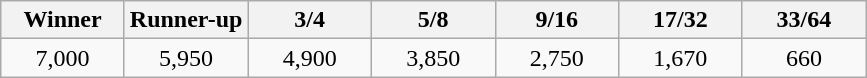<table class="wikitable" style="text-align:center">
<tr>
<th width="75">Winner</th>
<th width="75">Runner-up</th>
<th width="75">3/4</th>
<th width="75">5/8</th>
<th width="75">9/16</th>
<th width="75">17/32</th>
<th width="75">33/64</th>
</tr>
<tr>
<td>7,000</td>
<td>5,950</td>
<td>4,900</td>
<td>3,850</td>
<td>2,750</td>
<td>1,670</td>
<td>660</td>
</tr>
</table>
